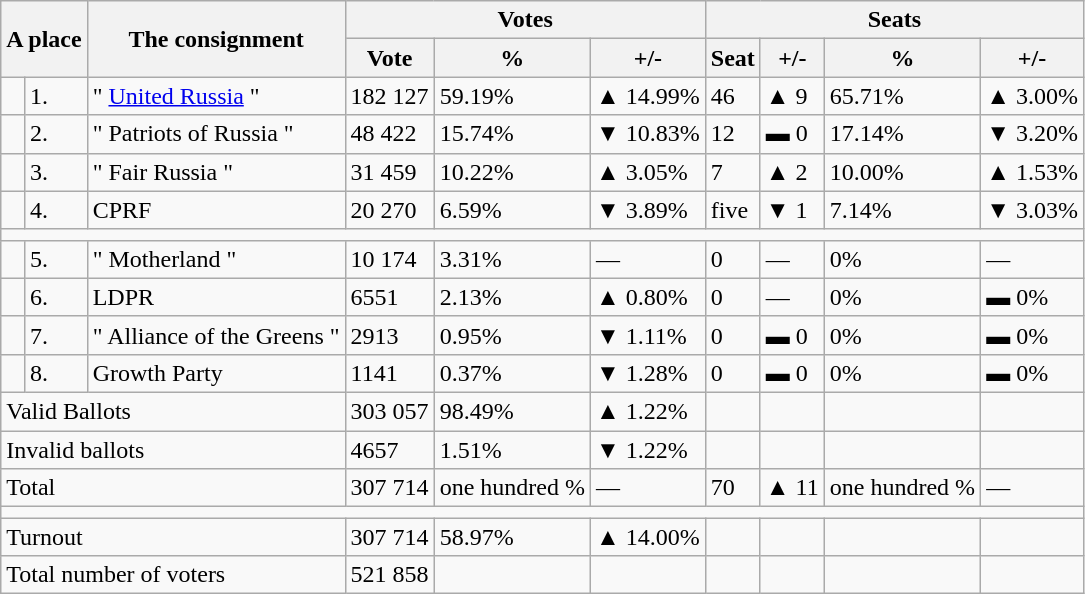<table class="wikitable">
<tr>
<th colspan="2" rowspan="2">A place</th>
<th rowspan="2">The consignment</th>
<th colspan="3">Votes</th>
<th colspan="4">Seats</th>
</tr>
<tr>
<th>Vote</th>
<th>%</th>
<th>+/-</th>
<th>Seat</th>
<th>+/-</th>
<th>%</th>
<th>+/-</th>
</tr>
<tr>
<td></td>
<td>1.</td>
<td>" <a href='#'>United Russia</a> "</td>
<td>182 127</td>
<td>59.19%</td>
<td>▲ 14.99%</td>
<td>46</td>
<td>▲ 9</td>
<td>65.71%</td>
<td>▲ 3.00%</td>
</tr>
<tr>
<td></td>
<td>2.</td>
<td>" Patriots of Russia "</td>
<td>48 422</td>
<td>15.74%</td>
<td>▼ 10.83%</td>
<td>12</td>
<td>▬ 0</td>
<td>17.14%</td>
<td>▼ 3.20%</td>
</tr>
<tr>
<td></td>
<td>3.</td>
<td>" Fair Russia "</td>
<td>31 459</td>
<td>10.22%</td>
<td>▲ 3.05%</td>
<td>7</td>
<td>▲ 2</td>
<td>10.00%</td>
<td>▲ 1.53%</td>
</tr>
<tr>
<td></td>
<td>4.</td>
<td>CPRF</td>
<td>20 270</td>
<td>6.59%</td>
<td>▼ 3.89%</td>
<td>five</td>
<td>▼ 1</td>
<td>7.14%</td>
<td>▼ 3.03%</td>
</tr>
<tr>
<td colspan="13"></td>
</tr>
<tr>
<td></td>
<td>5.</td>
<td>" Motherland "</td>
<td>10 174</td>
<td>3.31%</td>
<td>—</td>
<td>0</td>
<td>—</td>
<td>0%</td>
<td>—</td>
</tr>
<tr>
<td></td>
<td>6.</td>
<td>LDPR</td>
<td>6551</td>
<td>2.13%</td>
<td>▲ 0.80%</td>
<td>0</td>
<td>—</td>
<td>0%</td>
<td>▬ 0%</td>
</tr>
<tr>
<td></td>
<td>7.</td>
<td>" Alliance of the Greens "</td>
<td>2913</td>
<td>0.95%</td>
<td>▼ 1.11%</td>
<td>0</td>
<td>▬ 0</td>
<td>0%</td>
<td>▬ 0%</td>
</tr>
<tr>
<td></td>
<td>8.</td>
<td>Growth Party</td>
<td>1141</td>
<td>0.37%</td>
<td>▼ 1.28%</td>
<td>0</td>
<td>▬ 0</td>
<td>0%</td>
<td>▬ 0%</td>
</tr>
<tr>
<td colspan="3">Valid Ballots</td>
<td>303 057</td>
<td>98.49%</td>
<td>▲ 1.22%</td>
<td></td>
<td></td>
<td></td>
<td></td>
</tr>
<tr>
<td colspan="3">Invalid ballots</td>
<td>4657</td>
<td>1.51%</td>
<td>▼ 1.22%</td>
<td></td>
<td></td>
<td></td>
<td></td>
</tr>
<tr>
<td colspan="3">Total</td>
<td>307 714</td>
<td>one hundred %</td>
<td>—</td>
<td>70</td>
<td>▲ 11</td>
<td>one hundred %</td>
<td>—</td>
</tr>
<tr>
<td colspan="13"></td>
</tr>
<tr>
<td colspan="3">Turnout</td>
<td>307 714</td>
<td>58.97%</td>
<td>▲ 14.00%</td>
<td></td>
<td></td>
<td></td>
<td></td>
</tr>
<tr>
<td colspan="3">Total number of voters</td>
<td>521 858</td>
<td></td>
<td></td>
<td></td>
<td></td>
<td></td>
</tr>
</table>
